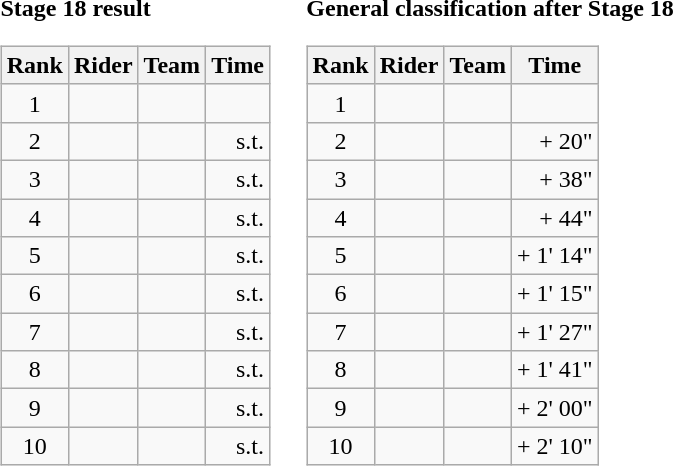<table>
<tr>
<td><strong>Stage 18 result</strong><br><table class="wikitable">
<tr>
<th scope="col">Rank</th>
<th scope="col">Rider</th>
<th scope="col">Team</th>
<th scope="col">Time</th>
</tr>
<tr>
<td style="text-align:center;">1</td>
<td></td>
<td></td>
<td style="text-align:right;"></td>
</tr>
<tr>
<td style="text-align:center;">2</td>
<td></td>
<td></td>
<td style="text-align:right;">s.t.</td>
</tr>
<tr>
<td style="text-align:center;">3</td>
<td></td>
<td></td>
<td style="text-align:right;">s.t.</td>
</tr>
<tr>
<td style="text-align:center;">4</td>
<td></td>
<td></td>
<td style="text-align:right;">s.t.</td>
</tr>
<tr>
<td style="text-align:center;">5</td>
<td></td>
<td></td>
<td style="text-align:right;">s.t.</td>
</tr>
<tr>
<td style="text-align:center;">6</td>
<td></td>
<td></td>
<td style="text-align:right;">s.t.</td>
</tr>
<tr>
<td style="text-align:center;">7</td>
<td></td>
<td></td>
<td style="text-align:right;">s.t.</td>
</tr>
<tr>
<td style="text-align:center;">8</td>
<td></td>
<td></td>
<td style="text-align:right;">s.t.</td>
</tr>
<tr>
<td style="text-align:center;">9</td>
<td></td>
<td></td>
<td style="text-align:right;">s.t.</td>
</tr>
<tr>
<td style="text-align:center;">10</td>
<td></td>
<td></td>
<td style="text-align:right;">s.t.</td>
</tr>
</table>
</td>
<td></td>
<td><strong>General classification after Stage 18</strong><br><table class="wikitable">
<tr>
<th scope="col">Rank</th>
<th scope="col">Rider</th>
<th scope="col">Team</th>
<th scope="col">Time</th>
</tr>
<tr>
<td style="text-align:center;">1</td>
<td></td>
<td></td>
<td style="text-align:right;"></td>
</tr>
<tr>
<td style="text-align:center;">2</td>
<td></td>
<td></td>
<td style="text-align:right;">+ 20"</td>
</tr>
<tr>
<td style="text-align:center;">3</td>
<td></td>
<td></td>
<td style="text-align:right;">+ 38"</td>
</tr>
<tr>
<td style="text-align:center;">4</td>
<td></td>
<td></td>
<td style="text-align:right;">+ 44"</td>
</tr>
<tr>
<td style="text-align:center;">5</td>
<td></td>
<td></td>
<td style="text-align:right;">+ 1' 14"</td>
</tr>
<tr>
<td style="text-align:center;">6</td>
<td></td>
<td></td>
<td style="text-align:right;">+ 1' 15"</td>
</tr>
<tr>
<td style="text-align:center;">7</td>
<td></td>
<td></td>
<td style="text-align:right;">+ 1' 27"</td>
</tr>
<tr>
<td style="text-align:center;">8</td>
<td></td>
<td></td>
<td style="text-align:right;">+ 1' 41"</td>
</tr>
<tr>
<td style="text-align:center;">9</td>
<td></td>
<td></td>
<td style="text-align:right;">+ 2' 00"</td>
</tr>
<tr>
<td style="text-align:center;">10</td>
<td></td>
<td></td>
<td style="text-align:right;">+ 2' 10"</td>
</tr>
</table>
</td>
</tr>
</table>
